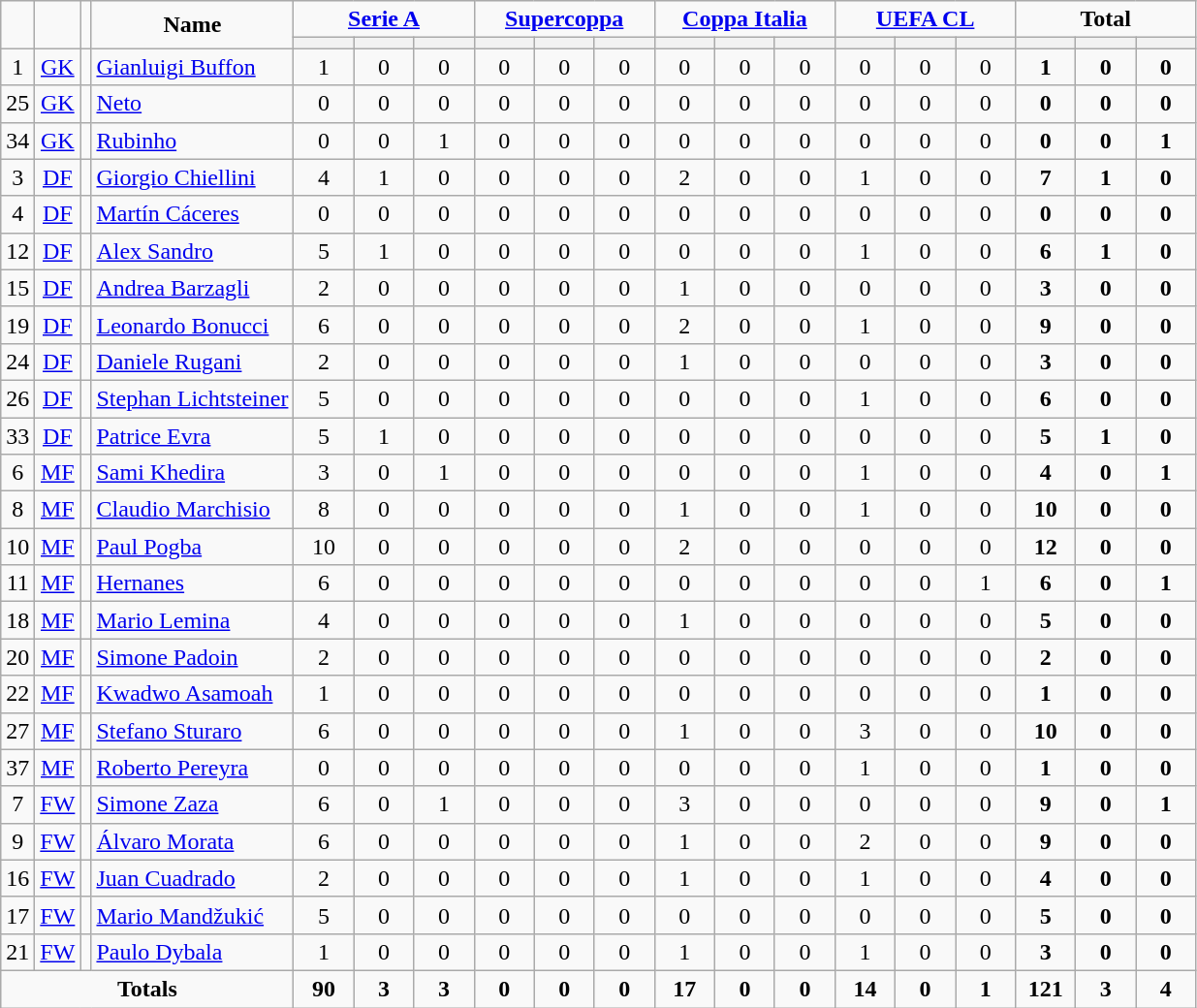<table class="wikitable" style="text-align:center;">
<tr>
<td rowspan="2" !width=15><strong></strong></td>
<td rowspan="2" !width=15><strong></strong></td>
<td rowspan="2" !width=15><strong></strong></td>
<td rowspan="2" !width=120><strong>Name</strong></td>
<td colspan="3"><strong><a href='#'>Serie A</a></strong></td>
<td colspan="3"><strong><a href='#'>Supercoppa</a></strong></td>
<td colspan="3"><strong><a href='#'>Coppa Italia</a></strong></td>
<td colspan="3"><strong><a href='#'>UEFA CL</a></strong></td>
<td colspan="3"><strong>Total</strong></td>
</tr>
<tr>
<th width=34; background:#fe9;"></th>
<th width=34; background:#fe9;"></th>
<th width=34; background:#ff8888;"></th>
<th width=34; background:#fe9;"></th>
<th width=34; background:#fe9;"></th>
<th width=34; background:#ff8888;"></th>
<th width=34; background:#fe9;"></th>
<th width=34; background:#fe9;"></th>
<th width=34; background:#ff8888;"></th>
<th width=34; background:#fe9;"></th>
<th width=34; background:#fe9;"></th>
<th width=34; background:#ff8888;"></th>
<th width=34; background:#fe9;"></th>
<th width=34; background:#fe9;"></th>
<th width=34; background:#ff8888;"></th>
</tr>
<tr>
<td>1</td>
<td><a href='#'>GK</a></td>
<td></td>
<td align=left><a href='#'>Gianluigi Buffon</a></td>
<td>1</td>
<td>0</td>
<td>0</td>
<td>0</td>
<td>0</td>
<td>0</td>
<td>0</td>
<td>0</td>
<td>0</td>
<td>0</td>
<td>0</td>
<td>0</td>
<td><strong>1</strong></td>
<td><strong>0</strong></td>
<td><strong>0</strong></td>
</tr>
<tr>
<td>25</td>
<td><a href='#'>GK</a></td>
<td></td>
<td align=left><a href='#'>Neto</a></td>
<td>0</td>
<td>0</td>
<td>0</td>
<td>0</td>
<td>0</td>
<td>0</td>
<td>0</td>
<td>0</td>
<td>0</td>
<td>0</td>
<td>0</td>
<td>0</td>
<td><strong>0</strong></td>
<td><strong>0</strong></td>
<td><strong>0</strong></td>
</tr>
<tr>
<td>34</td>
<td><a href='#'>GK</a></td>
<td></td>
<td align=left><a href='#'>Rubinho</a></td>
<td>0</td>
<td>0</td>
<td>1</td>
<td>0</td>
<td>0</td>
<td>0</td>
<td>0</td>
<td>0</td>
<td>0</td>
<td>0</td>
<td>0</td>
<td>0</td>
<td><strong>0</strong></td>
<td><strong>0</strong></td>
<td><strong>1</strong></td>
</tr>
<tr>
<td>3</td>
<td><a href='#'>DF</a></td>
<td></td>
<td align=left><a href='#'>Giorgio Chiellini</a></td>
<td>4</td>
<td>1</td>
<td>0</td>
<td>0</td>
<td>0</td>
<td>0</td>
<td>2</td>
<td>0</td>
<td>0</td>
<td>1</td>
<td>0</td>
<td>0</td>
<td><strong>7</strong></td>
<td><strong>1</strong></td>
<td><strong>0</strong></td>
</tr>
<tr>
<td>4</td>
<td><a href='#'>DF</a></td>
<td></td>
<td align=left><a href='#'>Martín Cáceres</a></td>
<td>0</td>
<td>0</td>
<td>0</td>
<td>0</td>
<td>0</td>
<td>0</td>
<td>0</td>
<td>0</td>
<td>0</td>
<td>0</td>
<td>0</td>
<td>0</td>
<td><strong>0</strong></td>
<td><strong>0</strong></td>
<td><strong>0</strong></td>
</tr>
<tr>
<td>12</td>
<td><a href='#'>DF</a></td>
<td></td>
<td align=left><a href='#'>Alex Sandro</a></td>
<td>5</td>
<td>1</td>
<td>0</td>
<td>0</td>
<td>0</td>
<td>0</td>
<td>0</td>
<td>0</td>
<td>0</td>
<td>1</td>
<td>0</td>
<td>0</td>
<td><strong>6</strong></td>
<td><strong>1</strong></td>
<td><strong>0</strong></td>
</tr>
<tr>
<td>15</td>
<td><a href='#'>DF</a></td>
<td></td>
<td align=left><a href='#'>Andrea Barzagli</a></td>
<td>2</td>
<td>0</td>
<td>0</td>
<td>0</td>
<td>0</td>
<td>0</td>
<td>1</td>
<td>0</td>
<td>0</td>
<td>0</td>
<td>0</td>
<td>0</td>
<td><strong>3</strong></td>
<td><strong>0</strong></td>
<td><strong>0</strong></td>
</tr>
<tr>
<td>19</td>
<td><a href='#'>DF</a></td>
<td></td>
<td align=left><a href='#'>Leonardo Bonucci</a></td>
<td>6</td>
<td>0</td>
<td>0</td>
<td>0</td>
<td>0</td>
<td>0</td>
<td>2</td>
<td>0</td>
<td>0</td>
<td>1</td>
<td>0</td>
<td>0</td>
<td><strong>9</strong></td>
<td><strong>0</strong></td>
<td><strong>0</strong></td>
</tr>
<tr>
<td>24</td>
<td><a href='#'>DF</a></td>
<td></td>
<td align=left><a href='#'>Daniele Rugani</a></td>
<td>2</td>
<td>0</td>
<td>0</td>
<td>0</td>
<td>0</td>
<td>0</td>
<td>1</td>
<td>0</td>
<td>0</td>
<td>0</td>
<td>0</td>
<td>0</td>
<td><strong>3</strong></td>
<td><strong>0</strong></td>
<td><strong>0</strong></td>
</tr>
<tr>
<td>26</td>
<td><a href='#'>DF</a></td>
<td></td>
<td align=left><a href='#'>Stephan Lichtsteiner</a></td>
<td>5</td>
<td>0</td>
<td>0</td>
<td>0</td>
<td>0</td>
<td>0</td>
<td>0</td>
<td>0</td>
<td>0</td>
<td>1</td>
<td>0</td>
<td>0</td>
<td><strong>6</strong></td>
<td><strong>0</strong></td>
<td><strong>0</strong></td>
</tr>
<tr>
<td>33</td>
<td><a href='#'>DF</a></td>
<td></td>
<td align=left><a href='#'>Patrice Evra</a></td>
<td>5</td>
<td>1</td>
<td>0</td>
<td>0</td>
<td>0</td>
<td>0</td>
<td>0</td>
<td>0</td>
<td>0</td>
<td>0</td>
<td>0</td>
<td>0</td>
<td><strong>5</strong></td>
<td><strong>1</strong></td>
<td><strong>0</strong></td>
</tr>
<tr>
<td>6</td>
<td><a href='#'>MF</a></td>
<td></td>
<td align=left><a href='#'>Sami Khedira</a></td>
<td>3</td>
<td>0</td>
<td>1</td>
<td>0</td>
<td>0</td>
<td>0</td>
<td>0</td>
<td>0</td>
<td>0</td>
<td>1</td>
<td>0</td>
<td>0</td>
<td><strong>4</strong></td>
<td><strong>0</strong></td>
<td><strong>1</strong></td>
</tr>
<tr>
<td>8</td>
<td><a href='#'>MF</a></td>
<td></td>
<td align=left><a href='#'>Claudio Marchisio</a></td>
<td>8</td>
<td>0</td>
<td>0</td>
<td>0</td>
<td>0</td>
<td>0</td>
<td>1</td>
<td>0</td>
<td>0</td>
<td>1</td>
<td>0</td>
<td>0</td>
<td><strong>10</strong></td>
<td><strong>0</strong></td>
<td><strong>0</strong></td>
</tr>
<tr>
<td>10</td>
<td><a href='#'>MF</a></td>
<td></td>
<td align=left><a href='#'>Paul Pogba</a></td>
<td>10</td>
<td>0</td>
<td>0</td>
<td>0</td>
<td>0</td>
<td>0</td>
<td>2</td>
<td>0</td>
<td>0</td>
<td>0</td>
<td>0</td>
<td>0</td>
<td><strong>12</strong></td>
<td><strong>0</strong></td>
<td><strong>0</strong></td>
</tr>
<tr>
<td>11</td>
<td><a href='#'>MF</a></td>
<td></td>
<td align=left><a href='#'>Hernanes</a></td>
<td>6</td>
<td>0</td>
<td>0</td>
<td>0</td>
<td>0</td>
<td>0</td>
<td>0</td>
<td>0</td>
<td>0</td>
<td>0</td>
<td>0</td>
<td>1</td>
<td><strong>6</strong></td>
<td><strong>0</strong></td>
<td><strong>1</strong></td>
</tr>
<tr>
<td>18</td>
<td><a href='#'>MF</a></td>
<td></td>
<td align=left><a href='#'>Mario Lemina</a></td>
<td>4</td>
<td>0</td>
<td>0</td>
<td>0</td>
<td>0</td>
<td>0</td>
<td>1</td>
<td>0</td>
<td>0</td>
<td>0</td>
<td>0</td>
<td>0</td>
<td><strong>5</strong></td>
<td><strong>0</strong></td>
<td><strong>0</strong></td>
</tr>
<tr>
<td>20</td>
<td><a href='#'>MF</a></td>
<td></td>
<td align=left><a href='#'>Simone Padoin</a></td>
<td>2</td>
<td>0</td>
<td>0</td>
<td>0</td>
<td>0</td>
<td>0</td>
<td>0</td>
<td>0</td>
<td>0</td>
<td>0</td>
<td>0</td>
<td>0</td>
<td><strong>2</strong></td>
<td><strong>0</strong></td>
<td><strong>0</strong></td>
</tr>
<tr>
<td>22</td>
<td><a href='#'>MF</a></td>
<td></td>
<td align=left><a href='#'>Kwadwo Asamoah</a></td>
<td>1</td>
<td>0</td>
<td>0</td>
<td>0</td>
<td>0</td>
<td>0</td>
<td>0</td>
<td>0</td>
<td>0</td>
<td>0</td>
<td>0</td>
<td>0</td>
<td><strong>1</strong></td>
<td><strong>0</strong></td>
<td><strong>0</strong></td>
</tr>
<tr>
<td>27</td>
<td><a href='#'>MF</a></td>
<td></td>
<td align=left><a href='#'>Stefano Sturaro</a></td>
<td>6</td>
<td>0</td>
<td>0</td>
<td>0</td>
<td>0</td>
<td>0</td>
<td>1</td>
<td>0</td>
<td>0</td>
<td>3</td>
<td>0</td>
<td>0</td>
<td><strong>10</strong></td>
<td><strong>0</strong></td>
<td><strong>0</strong></td>
</tr>
<tr>
<td>37</td>
<td><a href='#'>MF</a></td>
<td></td>
<td align=left><a href='#'>Roberto Pereyra</a></td>
<td>0</td>
<td>0</td>
<td>0</td>
<td>0</td>
<td>0</td>
<td>0</td>
<td>0</td>
<td>0</td>
<td>0</td>
<td>1</td>
<td>0</td>
<td>0</td>
<td><strong>1</strong></td>
<td><strong>0</strong></td>
<td><strong>0</strong></td>
</tr>
<tr>
<td>7</td>
<td><a href='#'>FW</a></td>
<td></td>
<td align=left><a href='#'>Simone Zaza</a></td>
<td>6</td>
<td>0</td>
<td>1</td>
<td>0</td>
<td>0</td>
<td>0</td>
<td>3</td>
<td>0</td>
<td>0</td>
<td>0</td>
<td>0</td>
<td>0</td>
<td><strong>9</strong></td>
<td><strong>0</strong></td>
<td><strong>1</strong></td>
</tr>
<tr>
<td>9</td>
<td><a href='#'>FW</a></td>
<td></td>
<td align=left><a href='#'>Álvaro Morata</a></td>
<td>6</td>
<td>0</td>
<td>0</td>
<td>0</td>
<td>0</td>
<td>0</td>
<td>1</td>
<td>0</td>
<td>0</td>
<td>2</td>
<td>0</td>
<td>0</td>
<td><strong>9</strong></td>
<td><strong>0</strong></td>
<td><strong>0</strong></td>
</tr>
<tr>
<td>16</td>
<td><a href='#'>FW</a></td>
<td></td>
<td align=left><a href='#'>Juan Cuadrado</a></td>
<td>2</td>
<td>0</td>
<td>0</td>
<td>0</td>
<td>0</td>
<td>0</td>
<td>1</td>
<td>0</td>
<td>0</td>
<td>1</td>
<td>0</td>
<td>0</td>
<td><strong>4</strong></td>
<td><strong>0</strong></td>
<td><strong>0</strong></td>
</tr>
<tr>
<td>17</td>
<td><a href='#'>FW</a></td>
<td></td>
<td align=left><a href='#'>Mario Mandžukić</a></td>
<td>5</td>
<td>0</td>
<td>0</td>
<td>0</td>
<td>0</td>
<td>0</td>
<td>0</td>
<td>0</td>
<td>0</td>
<td>0</td>
<td>0</td>
<td>0</td>
<td><strong>5</strong></td>
<td><strong>0</strong></td>
<td><strong>0</strong></td>
</tr>
<tr>
<td>21</td>
<td><a href='#'>FW</a></td>
<td></td>
<td align=left><a href='#'>Paulo Dybala</a></td>
<td>1</td>
<td>0</td>
<td>0</td>
<td>0</td>
<td>0</td>
<td>0</td>
<td>1</td>
<td>0</td>
<td>0</td>
<td>1</td>
<td>0</td>
<td>0</td>
<td><strong>3</strong></td>
<td><strong>0</strong></td>
<td><strong>0</strong></td>
</tr>
<tr>
<td colspan=4><strong>Totals</strong></td>
<td><strong>90</strong></td>
<td><strong>3</strong></td>
<td><strong>3</strong></td>
<td><strong>0</strong></td>
<td><strong>0</strong></td>
<td><strong>0</strong></td>
<td><strong>17</strong></td>
<td><strong>0</strong></td>
<td><strong>0</strong></td>
<td><strong>14</strong></td>
<td><strong>0</strong></td>
<td><strong>1</strong></td>
<td><strong>121</strong></td>
<td><strong>3</strong></td>
<td><strong>4</strong></td>
</tr>
</table>
